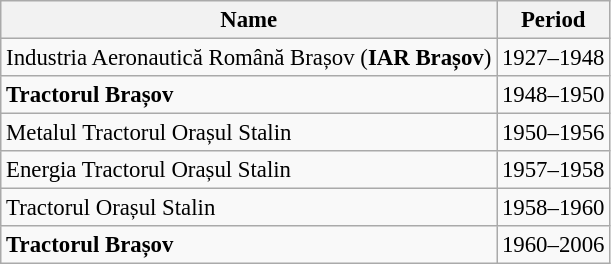<table class="wikitable" style="font-size:95%; text-align: left;">
<tr>
<th>Name </th>
<th>Period</th>
</tr>
<tr>
<td>Industria Aeronautică Română Brașov (<strong>IAR Brașov</strong>)</td>
<td>1927–1948</td>
</tr>
<tr>
<td><strong>Tractorul Brașov</strong></td>
<td>1948–1950</td>
</tr>
<tr>
<td>Metalul Tractorul Orașul Stalin</td>
<td>1950–1956</td>
</tr>
<tr>
<td>Energia Tractorul Orașul Stalin</td>
<td>1957–1958</td>
</tr>
<tr>
<td>Tractorul Orașul Stalin</td>
<td>1958–1960</td>
</tr>
<tr>
<td><strong>Tractorul Brașov</strong></td>
<td>1960–2006</td>
</tr>
</table>
